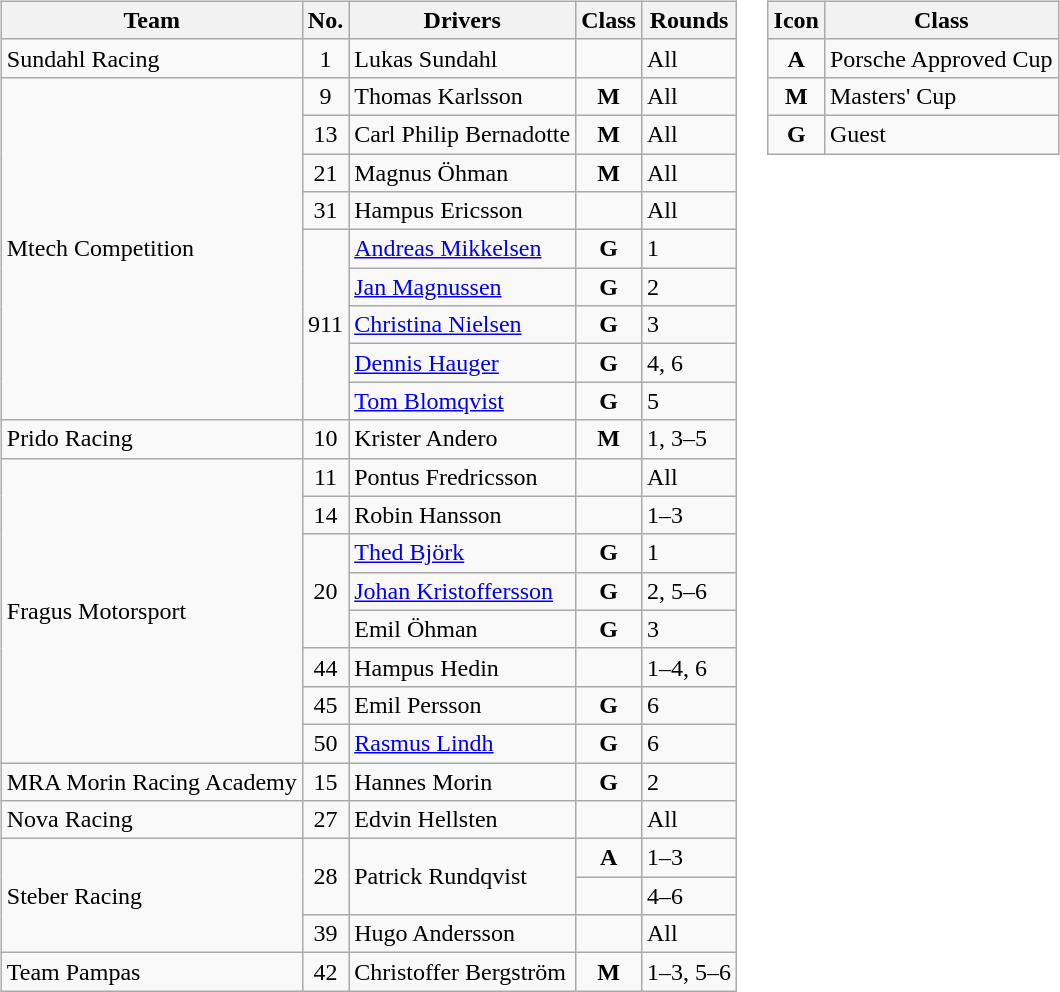<table>
<tr>
<td><br><table class="wikitable">
<tr>
<th>Team</th>
<th>No.</th>
<th>Drivers</th>
<th>Class</th>
<th>Rounds</th>
</tr>
<tr>
<td> Sundahl Racing</td>
<td align="center">1</td>
<td> Lukas Sundahl</td>
<td></td>
<td>All</td>
</tr>
<tr>
<td rowspan="9"> Mtech Competition</td>
<td align="center">9</td>
<td> Thomas Karlsson</td>
<td align="center"><strong><span>M</span></strong></td>
<td>All</td>
</tr>
<tr>
<td align="center">13</td>
<td> Carl Philip Bernadotte</td>
<td align="center"><strong><span>M</span></strong></td>
<td>All</td>
</tr>
<tr>
<td align="center">21</td>
<td> Magnus Öhman</td>
<td align="center"><strong><span>M</span></strong></td>
<td>All</td>
</tr>
<tr>
<td align="center">31</td>
<td> Hampus Ericsson</td>
<td></td>
<td>All</td>
</tr>
<tr>
<td rowspan="5" align="center">911</td>
<td> <a href='#'>Andreas Mikkelsen</a></td>
<td align="center"><strong><span>G</span></strong></td>
<td>1</td>
</tr>
<tr>
<td> <a href='#'>Jan Magnussen</a></td>
<td align="center"><strong><span>G</span></strong></td>
<td>2</td>
</tr>
<tr>
<td> <a href='#'>Christina Nielsen</a></td>
<td align="center"><strong><span>G</span></strong></td>
<td>3</td>
</tr>
<tr>
<td> <a href='#'>Dennis Hauger</a></td>
<td align="center"><strong><span>G</span></strong></td>
<td>4, 6</td>
</tr>
<tr>
<td> <a href='#'>Tom Blomqvist</a></td>
<td align="center"><strong><span>G</span></strong></td>
<td>5</td>
</tr>
<tr>
<td> Prido Racing</td>
<td align="center">10</td>
<td> Krister Andero</td>
<td align="center"><strong><span>M</span></strong></td>
<td>1, 3–5</td>
</tr>
<tr>
<td rowspan="8"> Fragus Motorsport</td>
<td align="center">11</td>
<td> Pontus Fredricsson</td>
<td></td>
<td>All</td>
</tr>
<tr>
<td align="center">14</td>
<td> Robin Hansson</td>
<td></td>
<td>1–3</td>
</tr>
<tr>
<td rowspan="3" align="center">20</td>
<td> <a href='#'>Thed Björk</a></td>
<td align="center"><strong><span>G</span></strong></td>
<td>1</td>
</tr>
<tr>
<td> <a href='#'>Johan Kristoffersson</a></td>
<td align="center"><strong><span>G</span></strong></td>
<td>2, 5–6</td>
</tr>
<tr>
<td> Emil Öhman</td>
<td align="center"><strong><span>G</span></strong></td>
<td>3</td>
</tr>
<tr>
<td align="center">44</td>
<td> Hampus Hedin</td>
<td></td>
<td>1–4, 6</td>
</tr>
<tr>
<td align="center">45</td>
<td> Emil Persson</td>
<td align="center"><strong><span>G</span></strong></td>
<td>6</td>
</tr>
<tr>
<td align="center">50</td>
<td> <a href='#'>Rasmus Lindh</a></td>
<td align="center"><strong><span>G</span></strong></td>
<td>6</td>
</tr>
<tr>
<td> MRA Morin Racing Academy</td>
<td align="center">15</td>
<td> Hannes Morin</td>
<td align="center"><strong><span>G</span></strong></td>
<td>2</td>
</tr>
<tr>
<td> Nova Racing</td>
<td align="center">27</td>
<td> Edvin Hellsten</td>
<td></td>
<td>All</td>
</tr>
<tr>
<td rowspan="3"> Steber Racing</td>
<td rowspan="2" align="center">28</td>
<td rowspan="2"> Patrick Rundqvist</td>
<td align="center"><strong><span>A</span></strong></td>
<td>1–3</td>
</tr>
<tr>
<td></td>
<td>4–6</td>
</tr>
<tr>
<td align="center">39</td>
<td> Hugo Andersson</td>
<td></td>
<td>All</td>
</tr>
<tr>
<td> Team Pampas</td>
<td align="center">42</td>
<td> Christoffer Bergström</td>
<td align="center"><strong><span>M</span></strong></td>
<td>1–3, 5–6</td>
</tr>
</table>
</td>
<td valign="top"><br><table class="wikitable" align="right">
<tr>
<th>Icon</th>
<th>Class</th>
</tr>
<tr>
<td align="center"><strong><span>A</span></strong></td>
<td>Porsche Approved Cup</td>
</tr>
<tr>
<td align="center"><strong><span>M</span></strong></td>
<td>Masters' Cup</td>
</tr>
<tr>
<td align="center"><strong><span>G</span></strong></td>
<td>Guest</td>
</tr>
</table>
</td>
</tr>
</table>
